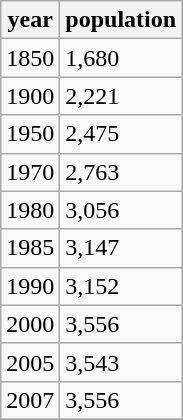<table class="wikitable">
<tr>
<th>year</th>
<th>population</th>
</tr>
<tr>
<td>1850</td>
<td>1,680</td>
</tr>
<tr>
<td>1900</td>
<td>2,221</td>
</tr>
<tr>
<td>1950</td>
<td>2,475</td>
</tr>
<tr>
<td>1970</td>
<td>2,763</td>
</tr>
<tr>
<td>1980</td>
<td>3,056</td>
</tr>
<tr>
<td>1985</td>
<td>3,147</td>
</tr>
<tr>
<td>1990</td>
<td>3,152</td>
</tr>
<tr>
<td>2000</td>
<td>3,556</td>
</tr>
<tr>
<td>2005</td>
<td>3,543</td>
</tr>
<tr>
<td>2007</td>
<td>3,556</td>
</tr>
<tr>
</tr>
</table>
